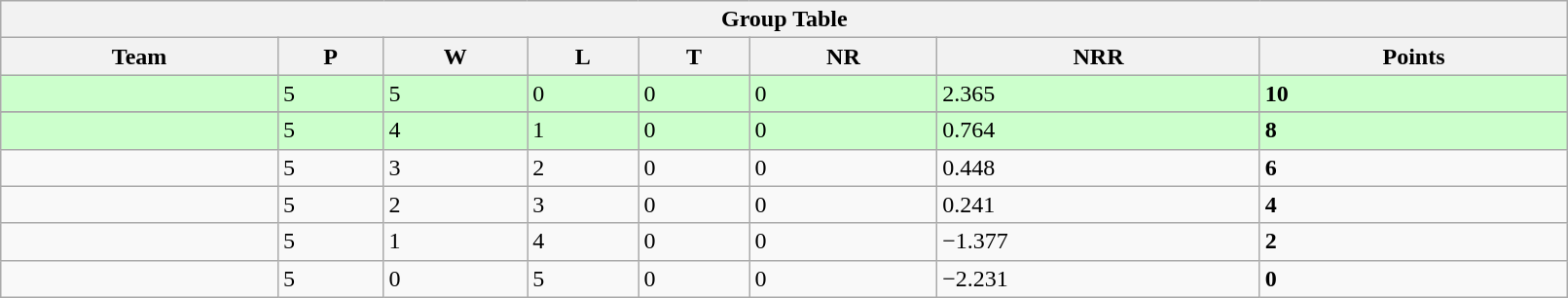<table class="wikitable" width=85%>
<tr>
<th colspan="8">Group Table</th>
</tr>
<tr>
<th>Team</th>
<th>P</th>
<th>W</th>
<th>L</th>
<th>T</th>
<th>NR</th>
<th>NRR</th>
<th>Points</th>
</tr>
<tr style="background:#ccffcc">
<td align=left></td>
<td>5</td>
<td>5</td>
<td>0</td>
<td>0</td>
<td>0</td>
<td>2.365</td>
<td><strong>10</strong></td>
</tr>
<tr>
</tr>
<tr style="background:#ccffcc">
<td align=left></td>
<td>5</td>
<td>4</td>
<td>1</td>
<td>0</td>
<td>0</td>
<td>0.764</td>
<td><strong>8</strong></td>
</tr>
<tr>
<td align=left></td>
<td>5</td>
<td>3</td>
<td>2</td>
<td>0</td>
<td>0</td>
<td>0.448</td>
<td><strong>6</strong></td>
</tr>
<tr>
<td align=left></td>
<td>5</td>
<td>2</td>
<td>3</td>
<td>0</td>
<td>0</td>
<td>0.241</td>
<td><strong>4</strong></td>
</tr>
<tr>
<td align=left></td>
<td>5</td>
<td>1</td>
<td>4</td>
<td>0</td>
<td>0</td>
<td>−1.377</td>
<td><strong>2</strong></td>
</tr>
<tr>
<td align=left></td>
<td>5</td>
<td>0</td>
<td>5</td>
<td>0</td>
<td>0</td>
<td>−2.231</td>
<td><strong>0</strong></td>
</tr>
</table>
